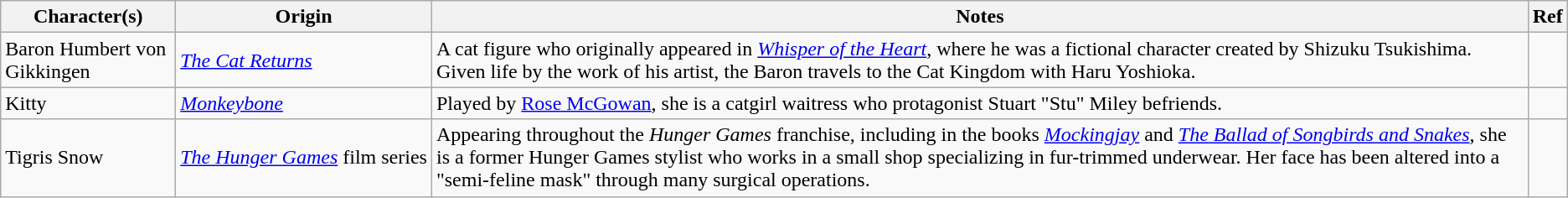<table class="wikitable sortable">
<tr>
<th>Character(s)</th>
<th>Origin</th>
<th>Notes</th>
<th>Ref</th>
</tr>
<tr>
<td>Baron Humbert von Gikkingen</td>
<td nowrap><em><a href='#'>The Cat Returns</a></em></td>
<td>A cat figure who originally appeared in <em><a href='#'>Whisper of the Heart</a></em>, where he was a fictional character created by Shizuku Tsukishima. Given life by the work of his artist, the Baron travels to the Cat Kingdom with Haru Yoshioka.</td>
<td></td>
</tr>
<tr>
<td>Kitty</td>
<td nowrap><em><a href='#'>Monkeybone</a></em></td>
<td>Played by <a href='#'>Rose McGowan</a>, she is a catgirl waitress who protagonist Stuart "Stu" Miley befriends.</td>
<td></td>
</tr>
<tr>
<td>Tigris Snow</td>
<td nowrap><em><a href='#'>The Hunger Games</a></em> film series</td>
<td>Appearing throughout the <em>Hunger Games</em> franchise, including in the books <em><a href='#'>Mockingjay</a></em> and <em><a href='#'>The Ballad of Songbirds and Snakes</a></em>, she is a former Hunger Games stylist who works in a small shop specializing in fur-trimmed underwear. Her face has been altered into a "semi-feline mask" through many surgical operations.</td>
<td></td>
</tr>
</table>
